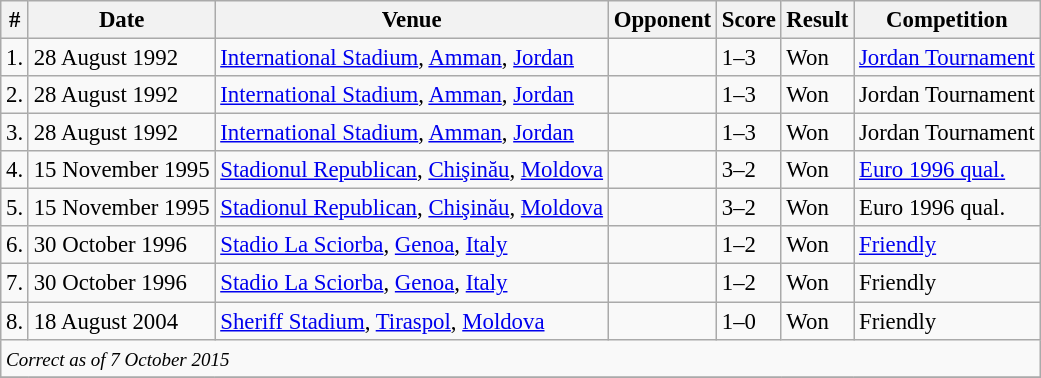<table class="wikitable" style="font-size:95%;">
<tr>
<th>#</th>
<th>Date</th>
<th>Venue</th>
<th>Opponent</th>
<th>Score</th>
<th>Result</th>
<th>Competition</th>
</tr>
<tr>
<td>1.</td>
<td>28 August 1992</td>
<td><a href='#'>International Stadium</a>, <a href='#'>Amman</a>, <a href='#'>Jordan</a></td>
<td></td>
<td>1–3</td>
<td>Won</td>
<td><a href='#'>Jordan Tournament</a></td>
</tr>
<tr>
<td>2.</td>
<td>28 August 1992</td>
<td><a href='#'>International Stadium</a>, <a href='#'>Amman</a>, <a href='#'>Jordan</a></td>
<td></td>
<td>1–3</td>
<td>Won</td>
<td>Jordan Tournament</td>
</tr>
<tr>
<td>3.</td>
<td>28 August 1992</td>
<td><a href='#'>International Stadium</a>, <a href='#'>Amman</a>, <a href='#'>Jordan</a></td>
<td></td>
<td>1–3</td>
<td>Won</td>
<td>Jordan Tournament</td>
</tr>
<tr>
<td>4.</td>
<td>15 November 1995</td>
<td><a href='#'>Stadionul Republican</a>, <a href='#'>Chişinău</a>, <a href='#'>Moldova</a></td>
<td></td>
<td>3–2</td>
<td>Won</td>
<td><a href='#'>Euro 1996 qual.</a></td>
</tr>
<tr>
<td>5.</td>
<td>15 November 1995</td>
<td><a href='#'>Stadionul Republican</a>, <a href='#'>Chişinău</a>, <a href='#'>Moldova</a></td>
<td></td>
<td>3–2</td>
<td>Won</td>
<td>Euro 1996 qual.</td>
</tr>
<tr>
<td>6.</td>
<td>30 October 1996</td>
<td><a href='#'>Stadio La Sciorba</a>, <a href='#'>Genoa</a>, <a href='#'>Italy</a></td>
<td></td>
<td>1–2</td>
<td>Won</td>
<td><a href='#'>Friendly</a></td>
</tr>
<tr>
<td>7.</td>
<td>30 October 1996</td>
<td><a href='#'>Stadio La Sciorba</a>, <a href='#'>Genoa</a>, <a href='#'>Italy</a></td>
<td></td>
<td>1–2</td>
<td>Won</td>
<td>Friendly</td>
</tr>
<tr>
<td>8.</td>
<td>18 August 2004</td>
<td><a href='#'>Sheriff Stadium</a>, <a href='#'>Tiraspol</a>, <a href='#'>Moldova</a></td>
<td></td>
<td>1–0</td>
<td>Won</td>
<td>Friendly</td>
</tr>
<tr>
<td colspan="12"><small><em>Correct as of 7 October 2015</em></small></td>
</tr>
<tr>
</tr>
</table>
